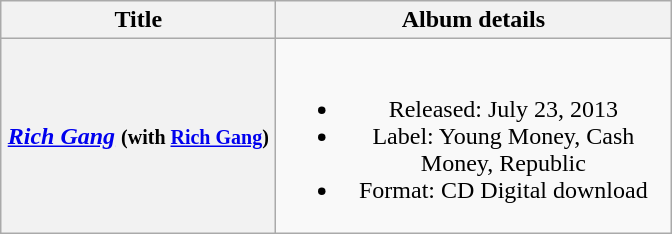<table class="wikitable plainrowheaders" style="text-align:center;">
<tr>
<th scope="col" style="width:11em;">Title</th>
<th scope="col" style="width:16em;">Album details</th>
</tr>
<tr>
<th scope="row"><em><a href='#'>Rich Gang</a></em> <small>(with <a href='#'>Rich Gang</a>)</small></th>
<td><br><ul><li>Released: July 23, 2013</li><li>Label: Young Money, Cash Money, Republic</li><li>Format: CD Digital download</li></ul></td>
</tr>
</table>
